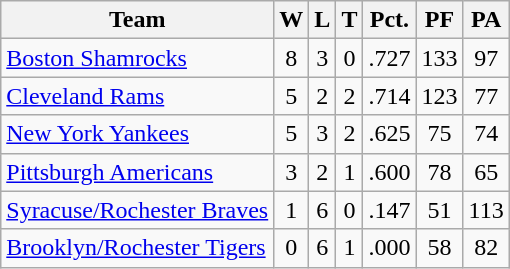<table class="wikitable">
<tr>
<th>Team</th>
<th>W</th>
<th>L</th>
<th>T</th>
<th>Pct.</th>
<th>PF</th>
<th>PA</th>
</tr>
<tr align="center">
<td align="left"><a href='#'>Boston Shamrocks</a></td>
<td>8</td>
<td>3</td>
<td>0</td>
<td>.727</td>
<td>133</td>
<td>97</td>
</tr>
<tr align="center">
<td align="left"><a href='#'>Cleveland Rams</a></td>
<td>5</td>
<td>2</td>
<td>2</td>
<td>.714</td>
<td>123</td>
<td>77</td>
</tr>
<tr align="center">
<td align="left"><a href='#'>New York Yankees</a></td>
<td>5</td>
<td>3</td>
<td>2</td>
<td>.625</td>
<td>75</td>
<td>74</td>
</tr>
<tr align="center">
<td align="left"><a href='#'>Pittsburgh Americans</a></td>
<td>3</td>
<td>2</td>
<td>1</td>
<td>.600</td>
<td>78</td>
<td>65</td>
</tr>
<tr align="center">
<td align="left"><a href='#'>Syracuse/Rochester Braves</a></td>
<td>1</td>
<td>6</td>
<td>0</td>
<td>.147</td>
<td>51</td>
<td>113</td>
</tr>
<tr align="center">
<td align="left"><a href='#'>Brooklyn/Rochester Tigers</a></td>
<td>0</td>
<td>6</td>
<td>1</td>
<td>.000</td>
<td>58</td>
<td>82</td>
</tr>
</table>
